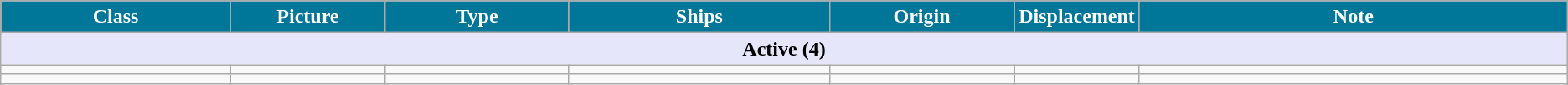<table class="wikitable">
<tr>
<th style="color: white; background:#079; width:15%;">Class</th>
<th style="color: white; background:#079; width:10%;">Picture</th>
<th style="color: white; background:#079; width:12%;">Type</th>
<th style="color: white; background:#079; width:17%;">Ships</th>
<th style="color: white; background:#079; width:12%;">Origin</th>
<th style="color: white; background:#079; width:6%;">Displacement</th>
<th style="color: white; background:#079; width:28%;">Note</th>
</tr>
<tr>
<th colspan="7" style="background: lavender;">Active (4)</th>
</tr>
<tr>
<td></td>
<td></td>
<td></td>
<td></td>
<td></td>
<td></td>
<td></td>
</tr>
<tr>
<td></td>
<td></td>
<td></td>
<td></td>
<td></td>
<td></td>
<td></td>
</tr>
</table>
